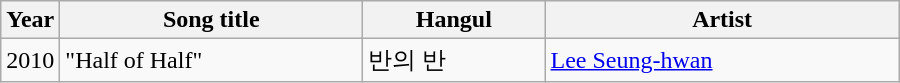<table class="wikitable" style="width:600px">
<tr>
<th width=10>Year</th>
<th>Song title</th>
<th>Hangul</th>
<th>Artist</th>
</tr>
<tr>
<td>2010</td>
<td>"Half of Half"</td>
<td>반의 반</td>
<td><a href='#'>Lee Seung-hwan</a></td>
</tr>
</table>
